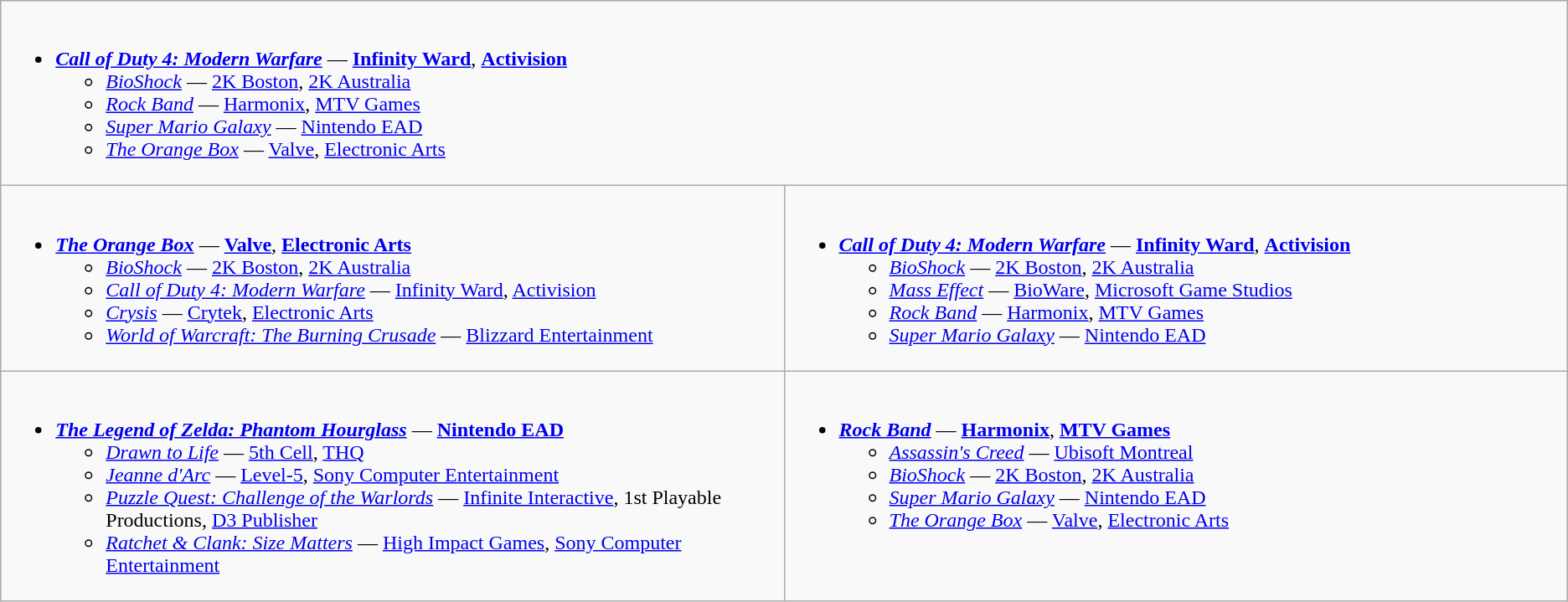<table class="wikitable">
<tr>
<td valign="top" width="50%" colspan="2"><br><ul><li><strong><em><a href='#'>Call of Duty 4: Modern Warfare</a></em></strong> — <strong><a href='#'>Infinity Ward</a></strong>, <strong><a href='#'>Activision</a></strong><ul><li><em><a href='#'>BioShock</a></em> — <a href='#'>2K Boston</a>, <a href='#'>2K Australia</a></li><li><em><a href='#'>Rock Band</a></em> — <a href='#'>Harmonix</a>, <a href='#'>MTV Games</a></li><li><em><a href='#'>Super Mario Galaxy</a></em> — <a href='#'>Nintendo EAD</a></li><li><em><a href='#'>The Orange Box</a></em> — <a href='#'>Valve</a>, <a href='#'>Electronic Arts</a></li></ul></li></ul></td>
</tr>
<tr>
<td valign="top" width="50%"><br><ul><li><strong><em><a href='#'>The Orange Box</a></em></strong> — <strong><a href='#'>Valve</a></strong>, <strong><a href='#'>Electronic Arts</a></strong><ul><li><em><a href='#'>BioShock</a></em> — <a href='#'>2K Boston</a>, <a href='#'>2K Australia</a></li><li><em><a href='#'>Call of Duty 4: Modern Warfare</a></em> — <a href='#'>Infinity Ward</a>, <a href='#'>Activision</a></li><li><em><a href='#'>Crysis</a></em> — <a href='#'>Crytek</a>, <a href='#'>Electronic Arts</a></li><li><em><a href='#'>World of Warcraft: The Burning Crusade</a></em> — <a href='#'>Blizzard Entertainment</a></li></ul></li></ul></td>
<td valign="top" width="50%"><br><ul><li><strong><em><a href='#'>Call of Duty 4: Modern Warfare</a></em></strong> — <strong><a href='#'>Infinity Ward</a></strong>, <strong><a href='#'>Activision</a></strong><ul><li><em><a href='#'>BioShock</a></em> — <a href='#'>2K Boston</a>, <a href='#'>2K Australia</a></li><li><em><a href='#'>Mass Effect</a></em> — <a href='#'>BioWare</a>, <a href='#'>Microsoft Game Studios</a></li><li><em><a href='#'>Rock Band</a></em> — <a href='#'>Harmonix</a>, <a href='#'>MTV Games</a></li><li><em><a href='#'>Super Mario Galaxy</a></em> — <a href='#'>Nintendo EAD</a></li></ul></li></ul></td>
</tr>
<tr>
<td valign="top" width="50%"><br><ul><li><strong><em><a href='#'>The Legend of Zelda: Phantom Hourglass</a></em></strong> — <strong><a href='#'>Nintendo EAD</a></strong><ul><li><em><a href='#'>Drawn to Life</a></em> — <a href='#'>5th Cell</a>, <a href='#'>THQ</a></li><li><em><a href='#'>Jeanne d'Arc</a></em> — <a href='#'>Level-5</a>, <a href='#'>Sony Computer Entertainment</a></li><li><em><a href='#'>Puzzle Quest: Challenge of the Warlords</a></em> — <a href='#'>Infinite Interactive</a>, 1st Playable Productions, <a href='#'>D3 Publisher</a></li><li><em><a href='#'>Ratchet & Clank: Size Matters</a></em> — <a href='#'>High Impact Games</a>, <a href='#'>Sony Computer Entertainment</a></li></ul></li></ul></td>
<td valign="top" width="50%"><br><ul><li><strong><em><a href='#'>Rock Band</a></em></strong> — <strong><a href='#'>Harmonix</a></strong>, <strong><a href='#'>MTV Games</a></strong><ul><li><em><a href='#'>Assassin's Creed</a></em> — <a href='#'>Ubisoft Montreal</a></li><li><em><a href='#'>BioShock</a></em> — <a href='#'>2K Boston</a>, <a href='#'>2K Australia</a></li><li><em><a href='#'>Super Mario Galaxy</a></em> — <a href='#'>Nintendo EAD</a></li><li><em><a href='#'>The Orange Box</a></em> — <a href='#'>Valve</a>, <a href='#'>Electronic Arts</a></li></ul></li></ul></td>
</tr>
</table>
